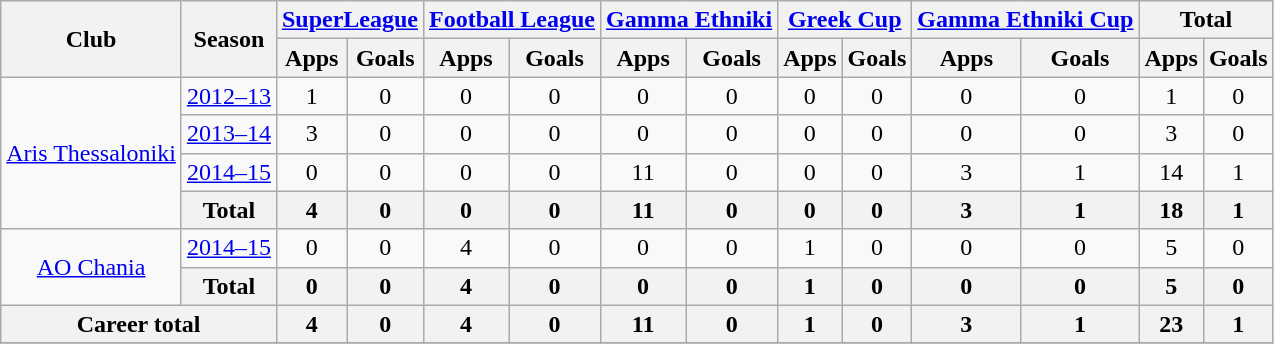<table class="wikitable" style="font-size:100%; text-align: center">
<tr>
<th rowspan=2>Club</th>
<th rowspan=2>Season</th>
<th colspan=2><a href='#'>SuperLeague</a></th>
<th colspan=2><a href='#'>Football League</a></th>
<th colspan=2><a href='#'>Gamma Ethniki</a></th>
<th colspan=2><a href='#'>Greek Cup</a></th>
<th colspan=2><a href='#'>Gamma Ethniki Cup</a></th>
<th colspan=3>Total</th>
</tr>
<tr>
<th>Apps</th>
<th>Goals</th>
<th>Apps</th>
<th>Goals</th>
<th>Apps</th>
<th>Goals</th>
<th>Apps</th>
<th>Goals</th>
<th>Apps</th>
<th>Goals</th>
<th>Apps</th>
<th>Goals</th>
</tr>
<tr>
<td rowspan=4><a href='#'>Aris Thessaloniki</a></td>
<td><a href='#'>2012–13</a></td>
<td>1</td>
<td>0</td>
<td>0</td>
<td>0</td>
<td>0</td>
<td>0</td>
<td>0</td>
<td>0</td>
<td>0</td>
<td>0</td>
<td>1</td>
<td>0</td>
</tr>
<tr>
<td><a href='#'>2013–14</a></td>
<td>3</td>
<td>0</td>
<td>0</td>
<td>0</td>
<td>0</td>
<td>0</td>
<td>0</td>
<td>0</td>
<td>0</td>
<td>0</td>
<td>3</td>
<td>0</td>
</tr>
<tr>
<td><a href='#'>2014–15</a></td>
<td>0</td>
<td>0</td>
<td>0</td>
<td>0</td>
<td>11</td>
<td>0</td>
<td>0</td>
<td>0</td>
<td>3</td>
<td>1</td>
<td>14</td>
<td>1</td>
</tr>
<tr>
<th>Total</th>
<th>4</th>
<th>0</th>
<th>0</th>
<th>0</th>
<th>11</th>
<th>0</th>
<th>0</th>
<th>0</th>
<th>3</th>
<th>1</th>
<th>18</th>
<th>1</th>
</tr>
<tr>
<td rowspan=2><a href='#'>AO Chania</a></td>
<td><a href='#'>2014–15</a></td>
<td>0</td>
<td>0</td>
<td>4</td>
<td>0</td>
<td>0</td>
<td>0</td>
<td>1</td>
<td>0</td>
<td>0</td>
<td>0</td>
<td>5</td>
<td>0</td>
</tr>
<tr>
<th>Total</th>
<th>0</th>
<th>0</th>
<th>4</th>
<th>0</th>
<th>0</th>
<th>0</th>
<th>1</th>
<th>0</th>
<th>0</th>
<th>0</th>
<th>5</th>
<th>0</th>
</tr>
<tr>
<th colspan=2>Career total</th>
<th>4</th>
<th>0</th>
<th>4</th>
<th>0</th>
<th>11</th>
<th>0</th>
<th>1</th>
<th>0</th>
<th>3</th>
<th>1</th>
<th>23</th>
<th>1</th>
</tr>
<tr>
</tr>
</table>
